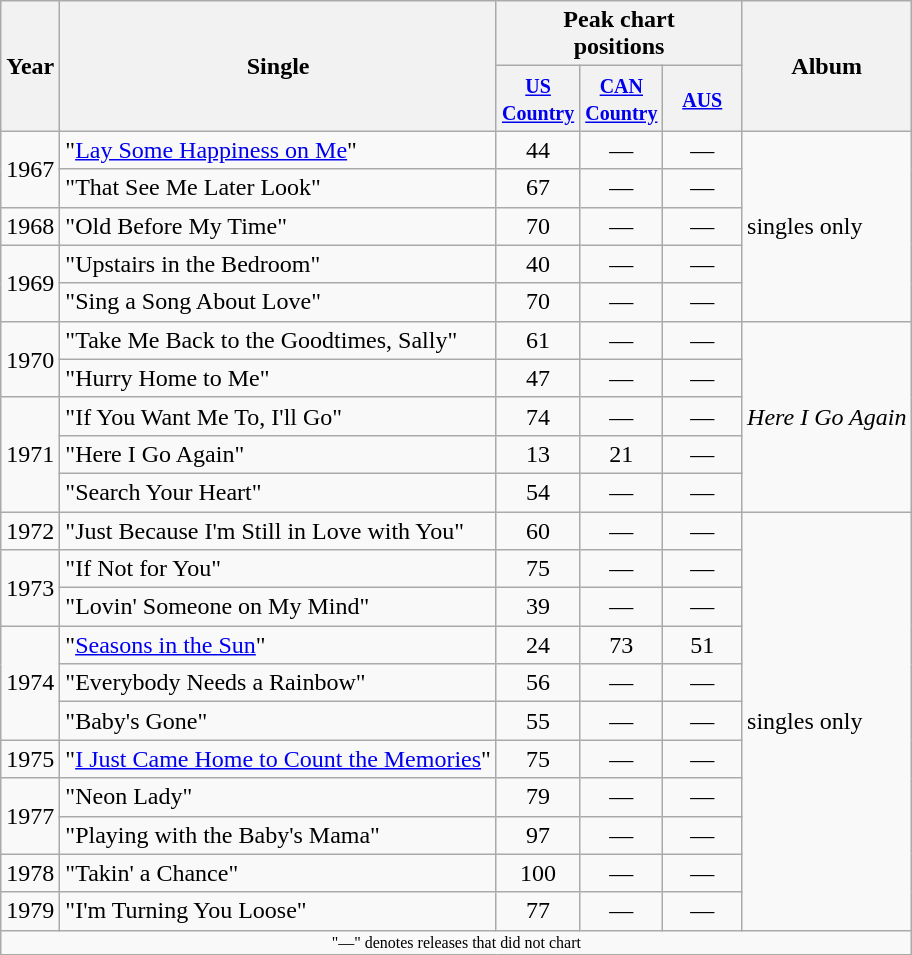<table class="wikitable">
<tr>
<th rowspan="2">Year</th>
<th rowspan="2">Single</th>
<th colspan="3">Peak chart<br>positions</th>
<th rowspan="2">Album</th>
</tr>
<tr>
<th width="45"><small><a href='#'>US Country</a></small></th>
<th width="45"><small><a href='#'>CAN Country</a></small></th>
<th width="45"><small><a href='#'>AUS</a></small></th>
</tr>
<tr>
<td rowspan=2>1967</td>
<td>"<a href='#'>Lay Some Happiness on Me</a>"</td>
<td align="center">44</td>
<td align="center">—</td>
<td align="center">—</td>
<td rowspan=5>singles only</td>
</tr>
<tr>
<td>"That See Me Later Look"</td>
<td align="center">67</td>
<td align="center">—</td>
<td align="center">—</td>
</tr>
<tr>
<td>1968</td>
<td>"Old Before My Time"</td>
<td align="center">70</td>
<td align="center">—</td>
<td align="center">—</td>
</tr>
<tr>
<td rowspan=2>1969</td>
<td>"Upstairs in the Bedroom"</td>
<td align="center">40</td>
<td align="center">—</td>
<td align="center">—</td>
</tr>
<tr>
<td>"Sing a Song About Love"</td>
<td align="center">70</td>
<td align="center">—</td>
<td align="center">—</td>
</tr>
<tr>
<td rowspan=2>1970</td>
<td>"Take Me Back to the Goodtimes, Sally"</td>
<td align="center">61</td>
<td align="center">—</td>
<td align="center">—</td>
<td rowspan=5><em>Here I Go Again</em></td>
</tr>
<tr>
<td>"Hurry Home to Me"</td>
<td align="center">47</td>
<td align="center">—</td>
<td align="center">—</td>
</tr>
<tr>
<td rowspan=3>1971</td>
<td>"If You Want Me To, I'll Go"</td>
<td align="center">74</td>
<td align="center">—</td>
<td align="center">—</td>
</tr>
<tr>
<td>"Here I Go Again"</td>
<td align="center">13</td>
<td align="center">21</td>
<td align="center">—</td>
</tr>
<tr>
<td>"Search Your Heart"</td>
<td align="center">54</td>
<td align="center">—</td>
<td align="center">—</td>
</tr>
<tr>
<td>1972</td>
<td>"Just Because I'm Still in Love with You"</td>
<td align="center">60</td>
<td align="center">—</td>
<td align="center">—</td>
<td rowspan=11>singles only</td>
</tr>
<tr>
<td rowspan=2>1973</td>
<td>"If Not for You"</td>
<td align="center">75</td>
<td align="center">—</td>
<td align="center">—</td>
</tr>
<tr>
<td>"Lovin' Someone on My Mind"</td>
<td align="center">39</td>
<td align="center">—</td>
<td align="center">—</td>
</tr>
<tr>
<td rowspan=3>1974</td>
<td>"<a href='#'>Seasons in the Sun</a>"</td>
<td align="center">24</td>
<td align="center">73</td>
<td align="center">51</td>
</tr>
<tr>
<td>"Everybody Needs a Rainbow"</td>
<td align="center">56</td>
<td align="center">—</td>
<td align="center">—</td>
</tr>
<tr>
<td>"Baby's Gone"</td>
<td align="center">55</td>
<td align="center">—</td>
<td align="center">—</td>
</tr>
<tr>
<td>1975</td>
<td>"<a href='#'>I Just Came Home to Count the Memories</a>"</td>
<td align="center">75</td>
<td align="center">—</td>
<td align="center">—</td>
</tr>
<tr>
<td rowspan=2>1977</td>
<td>"Neon Lady"</td>
<td align="center">79</td>
<td align="center">—</td>
<td align="center">—</td>
</tr>
<tr>
<td>"Playing with the Baby's Mama"</td>
<td align="center">97</td>
<td align="center">—</td>
<td align="center">—</td>
</tr>
<tr>
<td>1978</td>
<td>"Takin' a Chance"</td>
<td align="center">100</td>
<td align="center">—</td>
<td align="center">—</td>
</tr>
<tr>
<td>1979</td>
<td>"I'm Turning You Loose"</td>
<td align="center">77</td>
<td align="center">—</td>
<td align="center">—</td>
</tr>
<tr>
<td align="center" colspan="6" style="font-size:8pt">"—" denotes releases that did not chart</td>
</tr>
</table>
